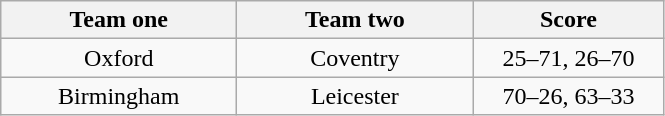<table class="wikitable" style="text-align: center">
<tr>
<th width=150>Team one</th>
<th width=150>Team two</th>
<th width=120>Score</th>
</tr>
<tr>
<td>Oxford</td>
<td>Coventry</td>
<td>25–71, 26–70</td>
</tr>
<tr>
<td>Birmingham</td>
<td>Leicester</td>
<td>70–26, 63–33</td>
</tr>
</table>
